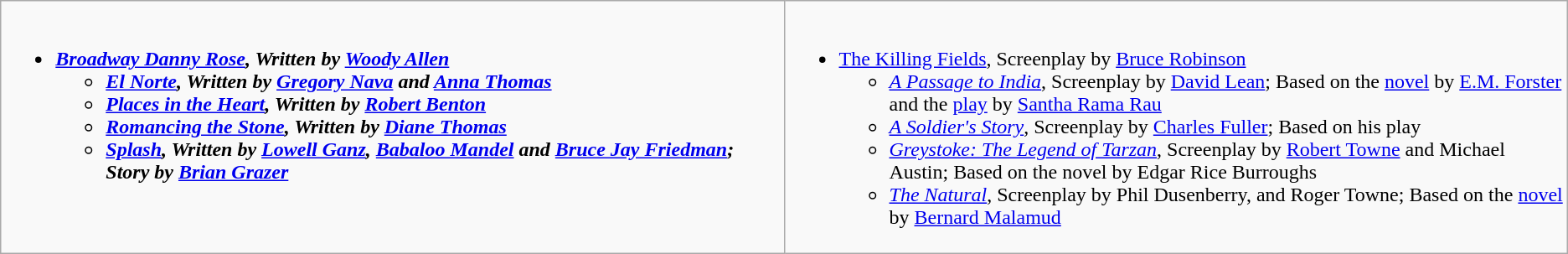<table class="wikitable">
<tr>
<td valign="top" width="50%"><br><ul><li><strong><em><a href='#'>Broadway Danny Rose</a><em>, Written by <a href='#'>Woody Allen</a><strong><ul><li></em><a href='#'>El Norte</a><em>, Written by <a href='#'>Gregory Nava</a> and <a href='#'>Anna Thomas</a></li><li></em><a href='#'>Places in the Heart</a><em>, Written by <a href='#'>Robert Benton</a></li><li></em><a href='#'>Romancing the Stone</a><em>, Written by <a href='#'>Diane Thomas</a></li><li></em><a href='#'>Splash</a><em>, Written by <a href='#'>Lowell Ganz</a>, <a href='#'>Babaloo Mandel</a> and <a href='#'>Bruce Jay Friedman</a>; Story by <a href='#'>Brian Grazer</a></li></ul></li></ul></td>
<td valign="top"><br><ul><li></em></strong><a href='#'>The Killing Fields</a></em>, Screenplay by <a href='#'>Bruce Robinson</a></strong><ul><li><em><a href='#'>A Passage to India</a></em>, Screenplay by <a href='#'>David Lean</a>; Based on the <a href='#'>novel</a> by <a href='#'>E.M. Forster</a> and the <a href='#'>play</a> by <a href='#'>Santha Rama Rau</a></li><li><em><a href='#'>A Soldier's Story</a></em>, Screenplay by <a href='#'>Charles Fuller</a>; Based on his play</li><li><em><a href='#'>Greystoke: The Legend of Tarzan</a></em>, Screenplay by <a href='#'>Robert Towne</a> and Michael Austin; Based on the novel by Edgar Rice Burroughs</li><li><em><a href='#'>The Natural</a></em>, Screenplay by Phil Dusenberry, and Roger Towne; Based on the <a href='#'>novel</a> by <a href='#'>Bernard Malamud</a></li></ul></li></ul></td>
</tr>
</table>
